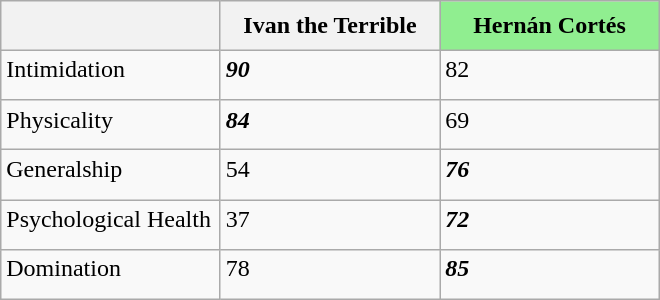<table class="wikitable" style="text-align:left; width:440px; height:200px">
<tr>
<th style="width:120px;"></th>
<th style="width:120px;">Ivan the Terrible</th>
<th style="width:120px; background:lightgreen;">Hernán Cortés</th>
</tr>
<tr valign="top">
<td>Intimidation</td>
<td><strong><em>90</em></strong></td>
<td>82</td>
</tr>
<tr valign="top">
<td>Physicality</td>
<td><strong><em>84</em></strong></td>
<td>69</td>
</tr>
<tr valign="top">
<td>Generalship</td>
<td>54</td>
<td><strong><em>76</em></strong></td>
</tr>
<tr valign="top">
<td>Psychological Health</td>
<td>37</td>
<td><strong><em>72</em></strong></td>
</tr>
<tr valign="top">
<td>Domination</td>
<td>78</td>
<td><strong><em>85</em></strong></td>
</tr>
</table>
